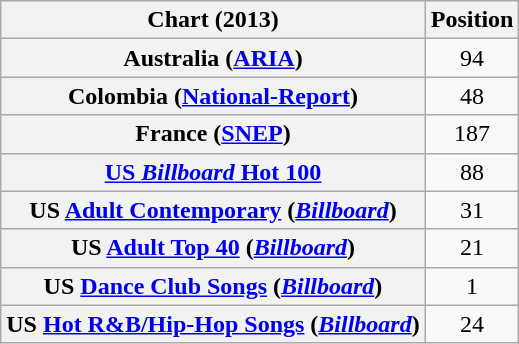<table class="wikitable sortable plainrowheaders" style="text-align:center;">
<tr>
<th>Chart (2013)</th>
<th>Position</th>
</tr>
<tr>
<th scope="row">Australia (<a href='#'>ARIA</a>)</th>
<td style="text-align:center;">94</td>
</tr>
<tr>
<th scope="row">Colombia (<a href='#'>National-Report</a>)</th>
<td style="text-align:center;">48</td>
</tr>
<tr>
<th scope="row">France (<a href='#'>SNEP</a>)</th>
<td style="text-align:center;">187</td>
</tr>
<tr>
<th scope="row"><a href='#'>US <em>Billboard</em> Hot 100</a></th>
<td style="text-align:center;">88</td>
</tr>
<tr>
<th scope="row">US <a href='#'>Adult Contemporary</a> (<em><a href='#'>Billboard</a></em>)</th>
<td style="text-align:center;">31</td>
</tr>
<tr>
<th scope="row">US <a href='#'>Adult Top 40</a> (<em><a href='#'>Billboard</a></em>)</th>
<td style="text-align:center;">21</td>
</tr>
<tr>
<th scope="row">US <a href='#'>Dance Club Songs</a> (<em><a href='#'>Billboard</a></em>)</th>
<td style="text-align:center;">1</td>
</tr>
<tr>
<th scope="row">US <a href='#'>Hot R&B/Hip-Hop Songs</a> (<em><a href='#'>Billboard</a></em>)</th>
<td style="text-align:center;">24</td>
</tr>
</table>
